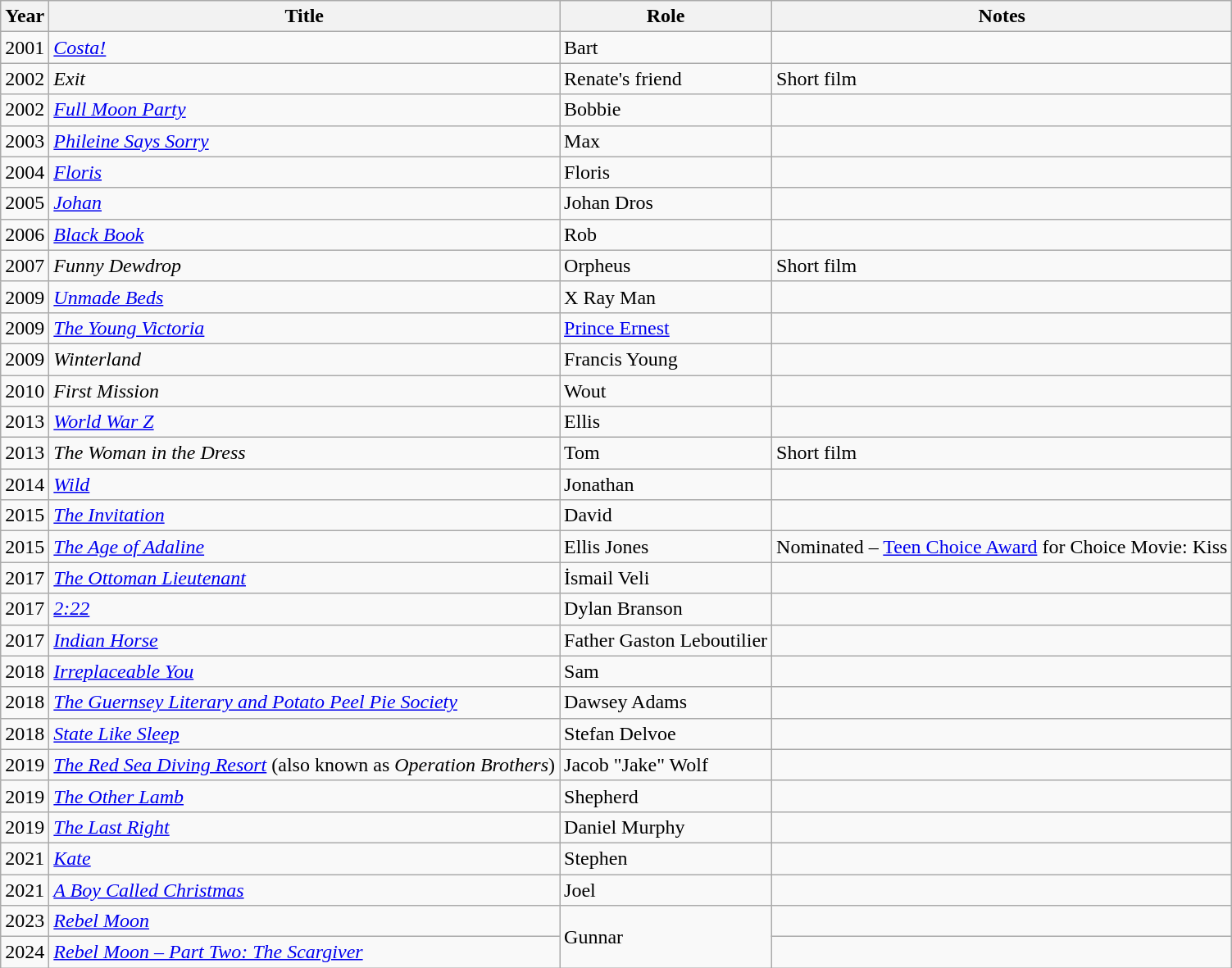<table class="wikitable sortable">
<tr>
<th>Year</th>
<th>Title</th>
<th>Role</th>
<th>Notes</th>
</tr>
<tr>
<td>2001</td>
<td><em><a href='#'>Costa!</a></em></td>
<td>Bart</td>
<td></td>
</tr>
<tr>
<td>2002</td>
<td><em>Exit</em></td>
<td>Renate's friend</td>
<td>Short film</td>
</tr>
<tr>
<td>2002</td>
<td><em><a href='#'>Full Moon Party</a></em></td>
<td>Bobbie</td>
<td></td>
</tr>
<tr>
<td>2003</td>
<td><em><a href='#'>Phileine Says Sorry</a></em></td>
<td>Max</td>
<td></td>
</tr>
<tr>
<td>2004</td>
<td><em><a href='#'>Floris</a></em></td>
<td>Floris</td>
<td></td>
</tr>
<tr>
<td>2005</td>
<td><em><a href='#'>Johan</a></em></td>
<td>Johan Dros</td>
<td></td>
</tr>
<tr>
<td>2006</td>
<td><em><a href='#'>Black Book</a></em></td>
<td>Rob</td>
<td></td>
</tr>
<tr>
<td>2007</td>
<td><em>Funny Dewdrop</em></td>
<td>Orpheus</td>
<td>Short film</td>
</tr>
<tr>
<td>2009</td>
<td><em><a href='#'>Unmade Beds</a></em></td>
<td>X Ray Man</td>
<td></td>
</tr>
<tr>
<td>2009</td>
<td><em><a href='#'>The Young Victoria</a></em></td>
<td><a href='#'>Prince Ernest</a></td>
<td></td>
</tr>
<tr>
<td>2009</td>
<td><em>Winterland</em></td>
<td>Francis Young</td>
<td></td>
</tr>
<tr>
<td>2010</td>
<td><em>First Mission</em></td>
<td>Wout</td>
<td></td>
</tr>
<tr>
<td>2013</td>
<td><em><a href='#'>World War Z</a></em></td>
<td>Ellis</td>
<td></td>
</tr>
<tr>
<td>2013</td>
<td><em>The Woman in the Dress</em></td>
<td>Tom</td>
<td>Short film</td>
</tr>
<tr>
<td>2014</td>
<td><em><a href='#'>Wild</a></em></td>
<td>Jonathan</td>
<td></td>
</tr>
<tr>
<td>2015</td>
<td><em><a href='#'>The Invitation</a></em></td>
<td>David</td>
<td></td>
</tr>
<tr>
<td>2015</td>
<td><em><a href='#'>The Age of Adaline</a></em></td>
<td>Ellis Jones</td>
<td>Nominated – <a href='#'>Teen Choice Award</a> for Choice Movie: Kiss </td>
</tr>
<tr>
<td>2017</td>
<td><em><a href='#'>The Ottoman Lieutenant</a></em></td>
<td>İsmail Veli</td>
<td></td>
</tr>
<tr>
<td>2017</td>
<td><em><a href='#'>2:22</a></em></td>
<td>Dylan Branson</td>
<td></td>
</tr>
<tr>
<td>2017</td>
<td><em><a href='#'>Indian Horse</a></em></td>
<td>Father Gaston Leboutilier</td>
<td></td>
</tr>
<tr>
<td>2018</td>
<td><em><a href='#'>Irreplaceable You</a></em></td>
<td>Sam</td>
<td></td>
</tr>
<tr>
<td>2018</td>
<td><em><a href='#'>The Guernsey Literary and Potato Peel Pie Society</a></em></td>
<td>Dawsey Adams</td>
<td></td>
</tr>
<tr>
<td>2018</td>
<td><em><a href='#'>State Like Sleep</a></em></td>
<td>Stefan Delvoe</td>
<td></td>
</tr>
<tr>
<td>2019</td>
<td><em><a href='#'>The Red Sea Diving Resort</a></em> (also known as <em>Operation Brothers</em>)</td>
<td>Jacob "Jake" Wolf</td>
<td></td>
</tr>
<tr>
<td>2019</td>
<td><em><a href='#'>The Other Lamb</a></em></td>
<td>Shepherd</td>
<td></td>
</tr>
<tr>
<td>2019</td>
<td><em><a href='#'>The Last Right</a></em></td>
<td>Daniel Murphy</td>
<td></td>
</tr>
<tr>
<td>2021</td>
<td><em><a href='#'>Kate</a></em></td>
<td>Stephen</td>
<td></td>
</tr>
<tr>
<td>2021</td>
<td><em><a href='#'>A Boy Called Christmas</a></em></td>
<td>Joel</td>
<td></td>
</tr>
<tr>
<td>2023</td>
<td><em><a href='#'>Rebel Moon</a></em></td>
<td rowspan=2>Gunnar</td>
<td></td>
</tr>
<tr>
<td>2024</td>
<td><em><a href='#'>Rebel Moon – Part Two: The Scargiver</a></em></td>
<td></td>
</tr>
</table>
